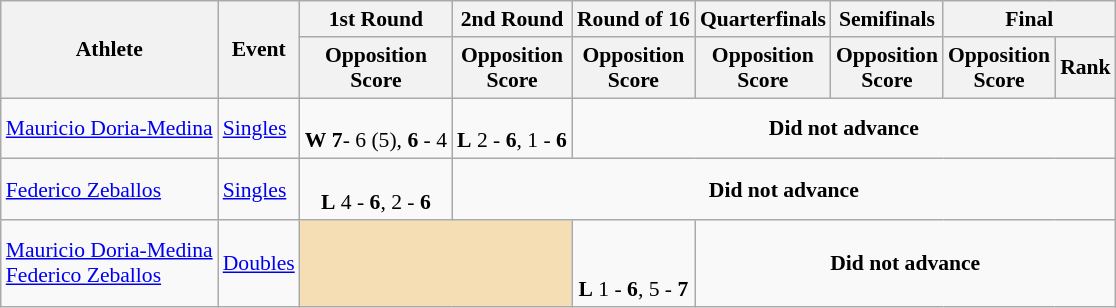<table class="wikitable" border="1" style="font-size:90%">
<tr>
<th rowspan=2>Athlete</th>
<th rowspan=2>Event</th>
<th>1st Round</th>
<th>2nd Round</th>
<th>Round of 16</th>
<th>Quarterfinals</th>
<th>Semifinals</th>
<th colspan=2>Final</th>
</tr>
<tr>
<th>Opposition<br>Score</th>
<th>Opposition<br>Score</th>
<th>Opposition<br>Score</th>
<th>Opposition<br>Score</th>
<th>Opposition<br>Score</th>
<th>Opposition<br>Score</th>
<th>Rank</th>
</tr>
<tr>
<td><a href='#'>Mauricio Doria-Medina</a></td>
<td><a href='#'>Singles</a></td>
<td align=center><br><strong>W</strong> <strong>7</strong>- 6 (5), <strong>6</strong> - 4</td>
<td align=center><br><strong>L</strong> 2 - <strong>6</strong>, 1 - <strong>6</strong></td>
<td align="center" colspan="7"><strong>Did not advance</strong></td>
</tr>
<tr>
<td><a href='#'>Federico Zeballos</a></td>
<td><a href='#'>Singles</a></td>
<td align=center><br><strong>L</strong> 4 - <strong>6</strong>, 2 - <strong>6</strong></td>
<td align="center" colspan="7"><strong>Did not advance</strong></td>
</tr>
<tr>
<td><a href='#'>Mauricio Doria-Medina</a><br><a href='#'>Federico Zeballos</a></td>
<td><a href='#'>Doubles</a></td>
<td align=center bgcolor=wheat colspan=2></td>
<td align=center><br><br><strong>L</strong> 1 - <strong>6</strong>, 5 - <strong>7</strong></td>
<td align="center" colspan="7"><strong>Did not advance</strong></td>
</tr>
</table>
